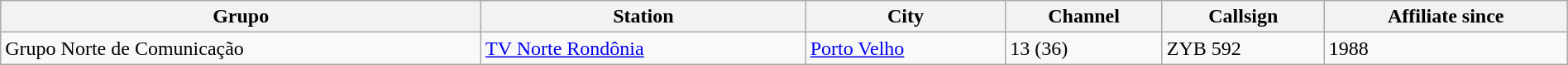<table class = "wikitable" style = "width: 100%">
<tr>
<th>Grupo</th>
<th>Station</th>
<th>City</th>
<th>Channel</th>
<th>Callsign</th>
<th>Affiliate since</th>
</tr>
<tr>
<td>Grupo Norte de Comunicação</td>
<td><a href='#'>TV Norte Rondônia</a></td>
<td><a href='#'>Porto Velho</a></td>
<td>13 (36)</td>
<td>ZYB 592</td>
<td>1988</td>
</tr>
</table>
